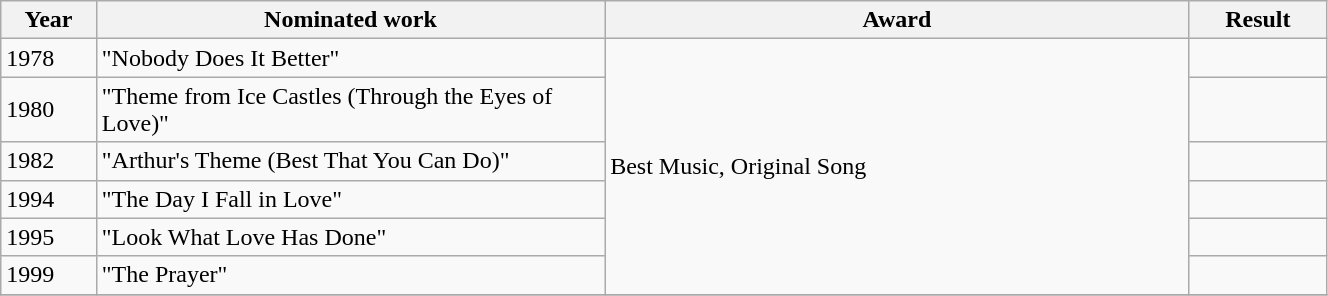<table class="wikitable" style="width:70%;">
<tr>
<th style="width:3%;">Year</th>
<th style="width:20%;">Nominated work</th>
<th style="width:23%;">Award</th>
<th style="width:5%;">Result</th>
</tr>
<tr>
<td>1978</td>
<td>"Nobody Does It Better"</td>
<td rowspan="6">Best Music, Original Song</td>
<td></td>
</tr>
<tr>
<td>1980</td>
<td>"Theme from Ice Castles (Through the Eyes of Love)"</td>
<td></td>
</tr>
<tr>
<td>1982</td>
<td>"Arthur's Theme (Best That You Can Do)"</td>
<td></td>
</tr>
<tr>
<td>1994</td>
<td>"The Day I Fall in Love"</td>
<td></td>
</tr>
<tr>
<td>1995</td>
<td>"Look What Love Has Done"</td>
<td></td>
</tr>
<tr>
<td>1999</td>
<td>"The Prayer"</td>
<td></td>
</tr>
<tr>
</tr>
</table>
